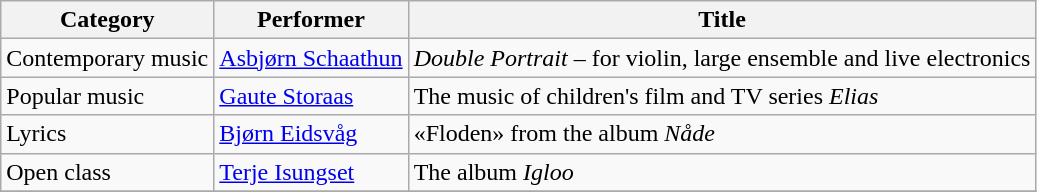<table class="wikitable">
<tr>
<th>Category</th>
<th>Performer</th>
<th>Title</th>
</tr>
<tr -->
<td>Contemporary music</td>
<td><a href='#'>Asbjørn Schaathun</a></td>
<td><em>Double Portrait</em> – for violin, large ensemble and live electronics</td>
</tr>
<tr -->
<td>Popular music</td>
<td><a href='#'>Gaute Storaas</a></td>
<td>The music of children's film and TV series <em>Elias</em></td>
</tr>
<tr -->
<td>Lyrics</td>
<td><a href='#'>Bjørn Eidsvåg</a></td>
<td>«Floden» from the album <em>Nåde</em></td>
</tr>
<tr -->
<td>Open class</td>
<td><a href='#'>Terje Isungset</a></td>
<td>The album <em>Igloo</em></td>
</tr>
<tr -->
</tr>
</table>
